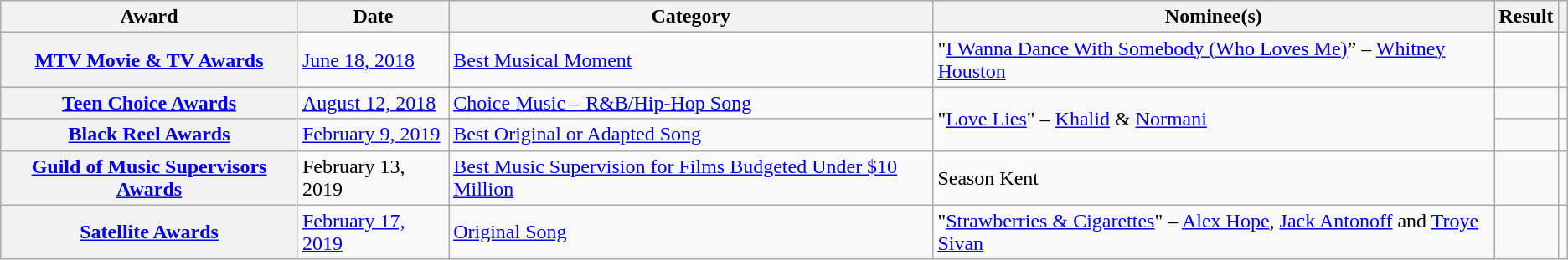<table class="wikitable plainrowheaders sortable">
<tr>
<th scope="col">Award</th>
<th scope="col">Date</th>
<th scope="col">Category</th>
<th scope="col">Nominee(s)</th>
<th scope="col">Result</th>
<th scope="col" class="unsortable"></th>
</tr>
<tr>
<th scope="row"><a href='#'>MTV Movie & TV Awards</a></th>
<td><a href='#'>June 18, 2018</a></td>
<td><a href='#'>Best Musical Moment</a></td>
<td>"<a href='#'>I Wanna Dance With Somebody (Who Loves Me)</a>” – <a href='#'>Whitney Houston</a></td>
<td></td>
<td align="center"></td>
</tr>
<tr>
<th scope="row"><a href='#'>Teen Choice Awards</a></th>
<td><a href='#'>August 12, 2018</a></td>
<td><a href='#'>Choice Music – R&B/Hip-Hop Song</a></td>
<td rowspan="2">"<a href='#'>Love Lies</a>" – <a href='#'>Khalid</a> & <a href='#'>Normani</a></td>
<td></td>
<td align="center"></td>
</tr>
<tr>
<th scope="row"><a href='#'>Black Reel Awards</a></th>
<td><a href='#'>February 9, 2019</a></td>
<td><a href='#'>Best Original or Adapted Song</a></td>
<td></td>
<td align="center"></td>
</tr>
<tr>
<th scope="row"><a href='#'>Guild of Music Supervisors Awards</a></th>
<td>February 13, 2019</td>
<td><a href='#'>Best Music Supervision for Films Budgeted Under $10 Million</a></td>
<td>Season Kent</td>
<td></td>
<td align="center"></td>
</tr>
<tr>
<th scope="row"><a href='#'>Satellite Awards</a></th>
<td><a href='#'>February 17, 2019</a></td>
<td><a href='#'>Original Song</a></td>
<td>"<a href='#'>Strawberries & Cigarettes</a>" – <a href='#'>Alex Hope</a>, <a href='#'>Jack Antonoff</a> and <a href='#'>Troye Sivan</a></td>
<td></td>
<td align="center"></td>
</tr>
</table>
